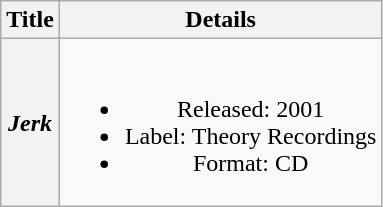<table class="wikitable plainrowheaders" style="text-align:center;" border="1">
<tr>
<th>Title</th>
<th>Details</th>
</tr>
<tr>
<th scope="row"><em>Jerk</em></th>
<td><br><ul><li>Released: 2001</li><li>Label: Theory Recordings</li><li>Format: CD</li></ul></td>
</tr>
</table>
